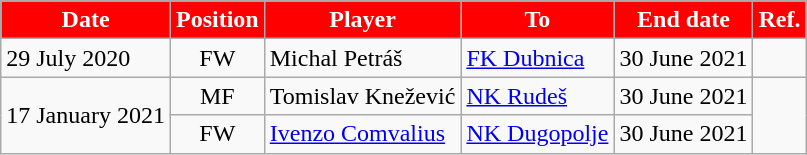<table class="wikitable">
<tr>
<th style="background:#FF0000; color:#ffffff;">Date</th>
<th style="background:#FF0000; color:#ffffff;">Position</th>
<th style="background:#FF0000; color:#ffffff;">Player</th>
<th style="background:#FF0000; color:#ffffff;">To</th>
<th style="background:#FF0000; color:#ffffff;">End date</th>
<th style="background:#FF0000; color:#ffffff;">Ref.</th>
</tr>
<tr>
<td>29 July 2020</td>
<td style="text-align:center;">FW</td>
<td style="text-align:left;"> Michal Petráš</td>
<td style="text-align:left;"> <a href='#'>FK Dubnica</a></td>
<td style="text-align:left;">30 June 2021</td>
<td></td>
</tr>
<tr>
<td rowspan=2>17 January 2021</td>
<td style="text-align:center;">MF</td>
<td style="text-align:left;"> Tomislav Knežević</td>
<td style="text-align:left;"> <a href='#'>NK Rudeš</a></td>
<td style="text-align:left;">30 June 2021</td>
<td rowspan=2></td>
</tr>
<tr>
<td style="text-align:center;">FW</td>
<td style="text-align:left;"> <a href='#'>Ivenzo Comvalius</a></td>
<td style="text-align:left;"> <a href='#'>NK Dugopolje</a></td>
<td style="text-align:left;">30 June 2021</td>
</tr>
</table>
